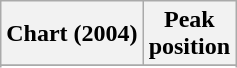<table class="wikitable sortable plainrowheaders" style="text-align:center">
<tr>
<th scope="col">Chart (2004)</th>
<th scope="col">Peak<br>position</th>
</tr>
<tr>
</tr>
<tr>
</tr>
<tr>
</tr>
<tr>
</tr>
<tr>
</tr>
<tr>
</tr>
<tr>
</tr>
<tr>
</tr>
<tr>
</tr>
<tr>
</tr>
<tr>
</tr>
<tr>
</tr>
<tr>
</tr>
</table>
